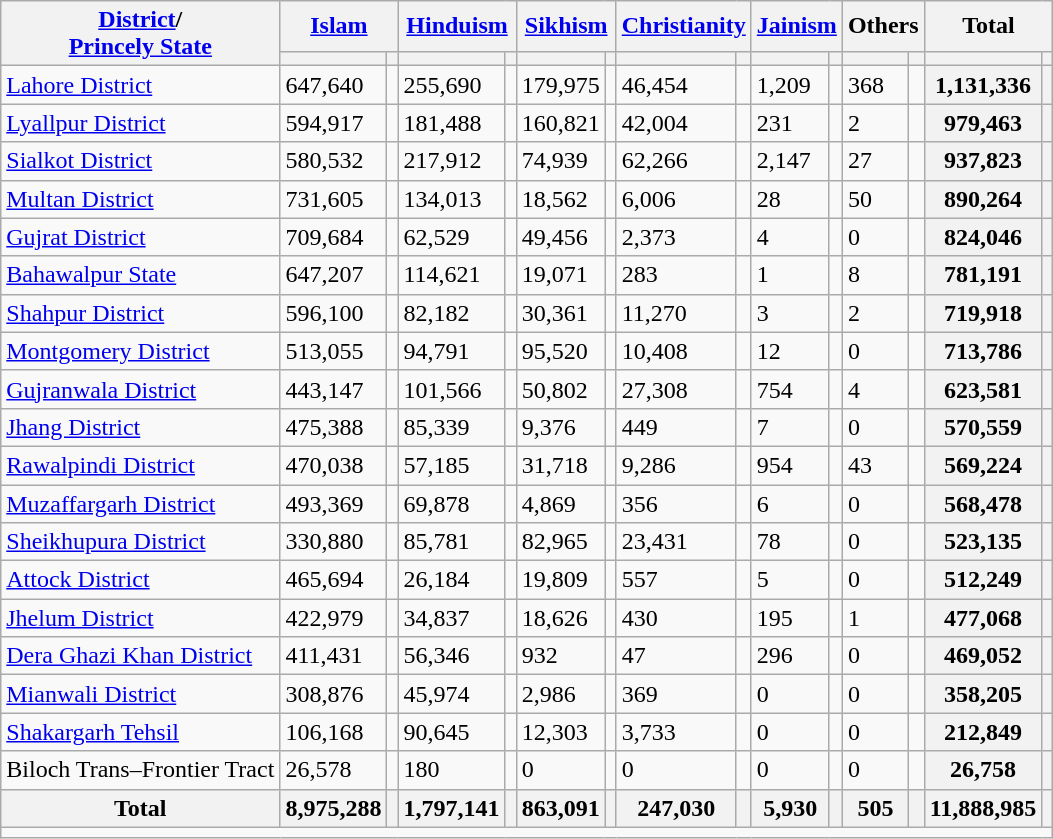<table class="wikitable sortable">
<tr>
<th rowspan="2"><a href='#'>District</a>/<br><a href='#'>Princely State</a></th>
<th colspan="2"><a href='#'>Islam</a> </th>
<th colspan="2"><a href='#'>Hinduism</a> </th>
<th colspan="2"><a href='#'>Sikhism</a> </th>
<th colspan="2"><a href='#'>Christianity</a> </th>
<th colspan="2"><a href='#'>Jainism</a> </th>
<th colspan="2">Others</th>
<th colspan="2">Total</th>
</tr>
<tr>
<th><a href='#'></a></th>
<th></th>
<th></th>
<th></th>
<th></th>
<th></th>
<th></th>
<th></th>
<th></th>
<th></th>
<th></th>
<th></th>
<th></th>
<th></th>
</tr>
<tr>
<td><a href='#'>Lahore District</a></td>
<td>647,640</td>
<td></td>
<td>255,690</td>
<td></td>
<td>179,975</td>
<td></td>
<td>46,454</td>
<td></td>
<td>1,209</td>
<td></td>
<td>368</td>
<td></td>
<th>1,131,336</th>
<th></th>
</tr>
<tr>
<td><a href='#'>Lyallpur District</a></td>
<td>594,917</td>
<td></td>
<td>181,488</td>
<td></td>
<td>160,821</td>
<td></td>
<td>42,004</td>
<td></td>
<td>231</td>
<td></td>
<td>2</td>
<td></td>
<th>979,463</th>
<th></th>
</tr>
<tr>
<td><a href='#'>Sialkot District</a></td>
<td>580,532</td>
<td></td>
<td>217,912</td>
<td></td>
<td>74,939</td>
<td></td>
<td>62,266</td>
<td></td>
<td>2,147</td>
<td></td>
<td>27</td>
<td></td>
<th>937,823</th>
<th></th>
</tr>
<tr>
<td><a href='#'>Multan District</a></td>
<td>731,605</td>
<td></td>
<td>134,013</td>
<td></td>
<td>18,562</td>
<td></td>
<td>6,006</td>
<td></td>
<td>28</td>
<td></td>
<td>50</td>
<td></td>
<th>890,264</th>
<th></th>
</tr>
<tr>
<td><a href='#'>Gujrat District</a></td>
<td>709,684</td>
<td></td>
<td>62,529</td>
<td></td>
<td>49,456</td>
<td></td>
<td>2,373</td>
<td></td>
<td>4</td>
<td></td>
<td>0</td>
<td></td>
<th>824,046</th>
<th></th>
</tr>
<tr>
<td><a href='#'>Bahawalpur State</a></td>
<td>647,207</td>
<td></td>
<td>114,621</td>
<td></td>
<td>19,071</td>
<td></td>
<td>283</td>
<td></td>
<td>1</td>
<td></td>
<td>8</td>
<td></td>
<th>781,191</th>
<th></th>
</tr>
<tr>
<td><a href='#'>Shahpur District</a></td>
<td>596,100</td>
<td></td>
<td>82,182</td>
<td></td>
<td>30,361</td>
<td></td>
<td>11,270</td>
<td></td>
<td>3</td>
<td></td>
<td>2</td>
<td></td>
<th>719,918</th>
<th></th>
</tr>
<tr>
<td><a href='#'>Montgomery District</a></td>
<td>513,055</td>
<td></td>
<td>94,791</td>
<td></td>
<td>95,520</td>
<td></td>
<td>10,408</td>
<td></td>
<td>12</td>
<td></td>
<td>0</td>
<td></td>
<th>713,786</th>
<th></th>
</tr>
<tr>
<td><a href='#'>Gujranwala District</a></td>
<td>443,147</td>
<td></td>
<td>101,566</td>
<td></td>
<td>50,802</td>
<td></td>
<td>27,308</td>
<td></td>
<td>754</td>
<td></td>
<td>4</td>
<td></td>
<th>623,581</th>
<th></th>
</tr>
<tr>
<td><a href='#'>Jhang District</a></td>
<td>475,388</td>
<td></td>
<td>85,339</td>
<td></td>
<td>9,376</td>
<td></td>
<td>449</td>
<td></td>
<td>7</td>
<td></td>
<td>0</td>
<td></td>
<th>570,559</th>
<th></th>
</tr>
<tr>
<td><a href='#'>Rawalpindi District</a></td>
<td>470,038</td>
<td></td>
<td>57,185</td>
<td></td>
<td>31,718</td>
<td></td>
<td>9,286</td>
<td></td>
<td>954</td>
<td></td>
<td>43</td>
<td></td>
<th>569,224</th>
<th></th>
</tr>
<tr>
<td><a href='#'>Muzaffargarh District</a></td>
<td>493,369</td>
<td></td>
<td>69,878</td>
<td></td>
<td>4,869</td>
<td></td>
<td>356</td>
<td></td>
<td>6</td>
<td></td>
<td>0</td>
<td></td>
<th>568,478</th>
<th></th>
</tr>
<tr>
<td><a href='#'>Sheikhupura District</a></td>
<td>330,880</td>
<td></td>
<td>85,781</td>
<td></td>
<td>82,965</td>
<td></td>
<td>23,431</td>
<td></td>
<td>78</td>
<td></td>
<td>0</td>
<td></td>
<th>523,135</th>
<th></th>
</tr>
<tr>
<td><a href='#'>Attock District</a></td>
<td>465,694</td>
<td></td>
<td>26,184</td>
<td></td>
<td>19,809</td>
<td></td>
<td>557</td>
<td></td>
<td>5</td>
<td></td>
<td>0</td>
<td></td>
<th>512,249</th>
<th></th>
</tr>
<tr>
<td><a href='#'>Jhelum District</a></td>
<td>422,979</td>
<td></td>
<td>34,837</td>
<td></td>
<td>18,626</td>
<td></td>
<td>430</td>
<td></td>
<td>195</td>
<td></td>
<td>1</td>
<td></td>
<th>477,068</th>
<th></th>
</tr>
<tr>
<td><a href='#'>Dera Ghazi Khan District</a></td>
<td>411,431</td>
<td></td>
<td>56,346</td>
<td></td>
<td>932</td>
<td></td>
<td>47</td>
<td></td>
<td>296</td>
<td></td>
<td>0</td>
<td></td>
<th>469,052</th>
<th></th>
</tr>
<tr>
<td><a href='#'>Mianwali District</a></td>
<td>308,876</td>
<td></td>
<td>45,974</td>
<td></td>
<td>2,986</td>
<td></td>
<td>369</td>
<td></td>
<td>0</td>
<td></td>
<td>0</td>
<td></td>
<th>358,205</th>
<th></th>
</tr>
<tr>
<td><a href='#'>Shakargarh Tehsil</a></td>
<td>106,168</td>
<td></td>
<td>90,645</td>
<td></td>
<td>12,303</td>
<td></td>
<td>3,733</td>
<td></td>
<td>0</td>
<td></td>
<td>0</td>
<td></td>
<th>212,849</th>
<th></th>
</tr>
<tr>
<td>Biloch Trans–Frontier Tract</td>
<td>26,578</td>
<td></td>
<td>180</td>
<td></td>
<td>0</td>
<td></td>
<td>0</td>
<td></td>
<td>0</td>
<td></td>
<td>0</td>
<td></td>
<th>26,758</th>
<th></th>
</tr>
<tr>
<th>Total</th>
<th>8,975,288</th>
<th></th>
<th>1,797,141</th>
<th></th>
<th>863,091</th>
<th></th>
<th>247,030</th>
<th></th>
<th>5,930</th>
<th></th>
<th>505</th>
<th></th>
<th>11,888,985</th>
<th></th>
</tr>
<tr class="sortbottom">
<td colspan="15"></td>
</tr>
</table>
